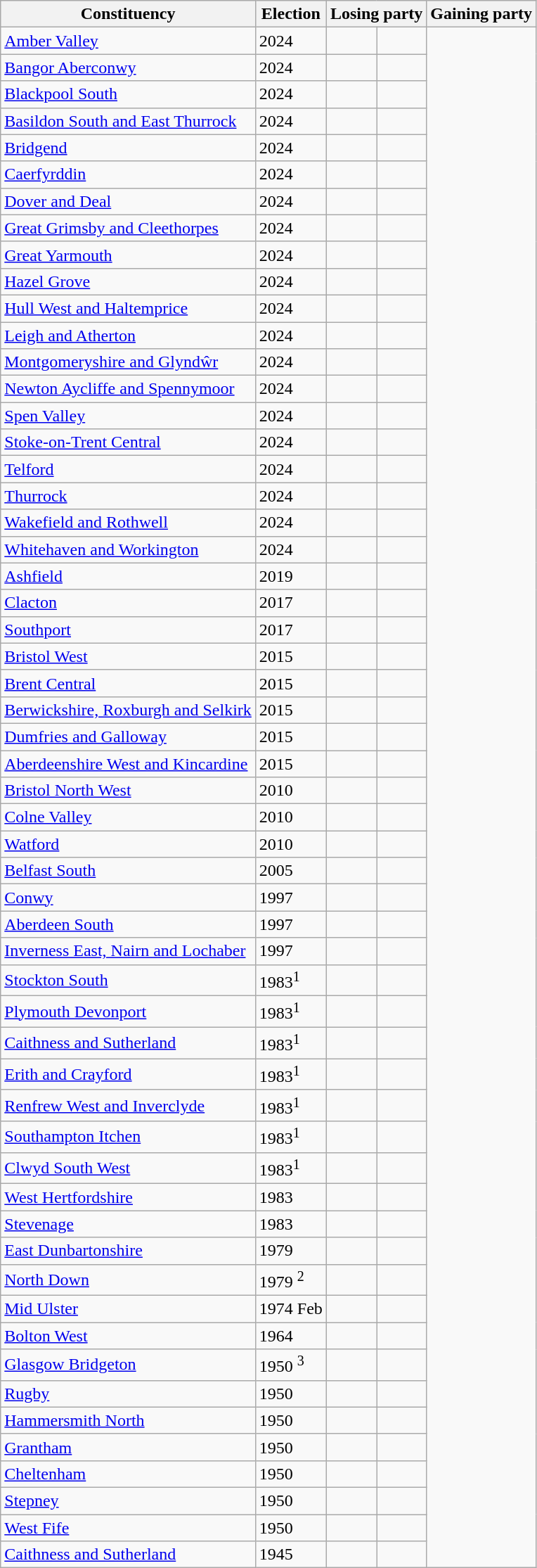<table class="wikitable sortable">
<tr>
<th>Constituency</th>
<th>Election</th>
<th colspan=2>Losing party</th>
<th colspan=2>Gaining party</th>
</tr>
<tr>
<td><a href='#'>Amber Valley</a></td>
<td>2024</td>
<td></td>
<td></td>
</tr>
<tr>
<td><a href='#'>Bangor Aberconwy</a></td>
<td>2024</td>
<td></td>
<td></td>
</tr>
<tr>
<td><a href='#'>Blackpool South</a></td>
<td>2024</td>
<td></td>
<td></td>
</tr>
<tr>
<td><a href='#'>Basildon South and East Thurrock</a></td>
<td>2024</td>
<td></td>
<td></td>
</tr>
<tr>
<td><a href='#'>Bridgend</a></td>
<td>2024</td>
<td></td>
<td></td>
</tr>
<tr>
<td><a href='#'>Caerfyrddin</a></td>
<td>2024</td>
<td></td>
<td></td>
</tr>
<tr>
<td><a href='#'>Dover and Deal</a></td>
<td>2024</td>
<td></td>
<td></td>
</tr>
<tr>
<td><a href='#'>Great Grimsby and Cleethorpes</a></td>
<td>2024</td>
<td></td>
<td></td>
</tr>
<tr>
<td><a href='#'>Great Yarmouth</a></td>
<td>2024</td>
<td></td>
<td></td>
</tr>
<tr>
<td><a href='#'>Hazel Grove</a></td>
<td>2024</td>
<td></td>
<td></td>
</tr>
<tr>
<td><a href='#'>Hull West and Haltemprice</a></td>
<td>2024</td>
<td></td>
<td></td>
</tr>
<tr>
<td><a href='#'>Leigh and Atherton</a></td>
<td>2024</td>
<td></td>
<td></td>
</tr>
<tr>
<td><a href='#'>Montgomeryshire and Glyndŵr</a></td>
<td>2024</td>
<td></td>
<td></td>
</tr>
<tr>
<td><a href='#'>Newton Aycliffe and Spennymoor</a></td>
<td>2024</td>
<td></td>
<td></td>
</tr>
<tr>
<td><a href='#'>Spen Valley</a></td>
<td>2024</td>
<td></td>
<td></td>
</tr>
<tr>
<td><a href='#'>Stoke-on-Trent Central</a></td>
<td>2024</td>
<td></td>
<td></td>
</tr>
<tr>
<td><a href='#'>Telford</a></td>
<td>2024</td>
<td></td>
<td></td>
</tr>
<tr>
<td><a href='#'>Thurrock</a></td>
<td>2024</td>
<td></td>
<td></td>
</tr>
<tr>
<td><a href='#'>Wakefield and Rothwell</a></td>
<td>2024</td>
<td></td>
<td></td>
</tr>
<tr>
<td><a href='#'>Whitehaven and Workington</a></td>
<td>2024</td>
<td></td>
<td></td>
</tr>
<tr>
<td><a href='#'>Ashfield</a></td>
<td>2019</td>
<td></td>
<td></td>
</tr>
<tr>
<td><a href='#'>Clacton</a></td>
<td>2017</td>
<td></td>
<td></td>
</tr>
<tr>
<td><a href='#'>Southport</a></td>
<td>2017</td>
<td></td>
<td></td>
</tr>
<tr>
<td><a href='#'>Bristol West</a></td>
<td>2015</td>
<td></td>
<td></td>
</tr>
<tr>
<td><a href='#'>Brent Central</a></td>
<td>2015</td>
<td></td>
<td></td>
</tr>
<tr>
<td><a href='#'>Berwickshire, Roxburgh and Selkirk</a></td>
<td>2015</td>
<td></td>
<td></td>
</tr>
<tr>
<td><a href='#'>Dumfries and Galloway</a></td>
<td>2015</td>
<td></td>
<td></td>
</tr>
<tr>
<td><a href='#'>Aberdeenshire West and Kincardine</a></td>
<td>2015</td>
<td></td>
<td></td>
</tr>
<tr>
<td><a href='#'>Bristol North West</a></td>
<td>2010</td>
<td></td>
<td></td>
</tr>
<tr>
<td><a href='#'>Colne Valley</a></td>
<td>2010</td>
<td></td>
<td></td>
</tr>
<tr>
<td><a href='#'>Watford</a></td>
<td>2010</td>
<td></td>
<td></td>
</tr>
<tr>
<td><a href='#'>Belfast South</a></td>
<td>2005</td>
<td></td>
<td></td>
</tr>
<tr>
<td><a href='#'>Conwy</a></td>
<td>1997</td>
<td></td>
<td></td>
</tr>
<tr>
<td><a href='#'>Aberdeen South</a></td>
<td>1997</td>
<td></td>
<td></td>
</tr>
<tr>
<td><a href='#'>Inverness East, Nairn and Lochaber</a></td>
<td>1997</td>
<td></td>
<td></td>
</tr>
<tr>
<td><a href='#'>Stockton South</a></td>
<td>1983<sup>1</sup></td>
<td></td>
<td></td>
</tr>
<tr>
<td><a href='#'>Plymouth Devonport</a></td>
<td>1983<sup>1</sup></td>
<td></td>
<td></td>
</tr>
<tr>
<td><a href='#'>Caithness and Sutherland</a></td>
<td>1983<sup>1</sup></td>
<td></td>
<td></td>
</tr>
<tr>
<td><a href='#'>Erith and Crayford</a></td>
<td>1983<sup>1</sup></td>
<td></td>
<td></td>
</tr>
<tr>
<td><a href='#'>Renfrew West and Inverclyde</a></td>
<td>1983<sup>1</sup></td>
<td></td>
<td></td>
</tr>
<tr>
<td><a href='#'>Southampton Itchen</a></td>
<td>1983<sup>1</sup></td>
<td></td>
<td></td>
</tr>
<tr>
<td><a href='#'>Clwyd South West</a></td>
<td>1983<sup>1</sup></td>
<td></td>
<td></td>
</tr>
<tr>
<td><a href='#'>West Hertfordshire</a></td>
<td>1983</td>
<td></td>
<td></td>
</tr>
<tr>
<td><a href='#'>Stevenage</a></td>
<td>1983</td>
<td></td>
<td></td>
</tr>
<tr>
<td><a href='#'>East Dunbartonshire</a></td>
<td>1979</td>
<td></td>
<td></td>
</tr>
<tr>
<td><a href='#'>North Down</a></td>
<td>1979 <sup>2</sup></td>
<td></td>
<td></td>
</tr>
<tr>
<td><a href='#'>Mid Ulster</a></td>
<td>1974 Feb</td>
<td></td>
<td></td>
</tr>
<tr>
<td><a href='#'>Bolton West</a></td>
<td>1964</td>
<td></td>
<td></td>
</tr>
<tr>
<td><a href='#'>Glasgow Bridgeton</a></td>
<td>1950 <sup>3</sup></td>
<td></td>
<td></td>
</tr>
<tr>
<td><a href='#'>Rugby</a></td>
<td>1950</td>
<td></td>
<td></td>
</tr>
<tr>
<td><a href='#'>Hammersmith North</a></td>
<td>1950</td>
<td></td>
<td></td>
</tr>
<tr>
<td><a href='#'>Grantham</a></td>
<td>1950</td>
<td></td>
<td></td>
</tr>
<tr>
<td><a href='#'>Cheltenham</a></td>
<td>1950</td>
<td></td>
<td></td>
</tr>
<tr>
<td><a href='#'>Stepney</a></td>
<td>1950</td>
<td></td>
<td></td>
</tr>
<tr>
<td><a href='#'>West Fife</a></td>
<td>1950</td>
<td></td>
<td></td>
</tr>
<tr>
<td><a href='#'>Caithness and Sutherland</a></td>
<td>1945</td>
<td></td>
<td></td>
</tr>
</table>
